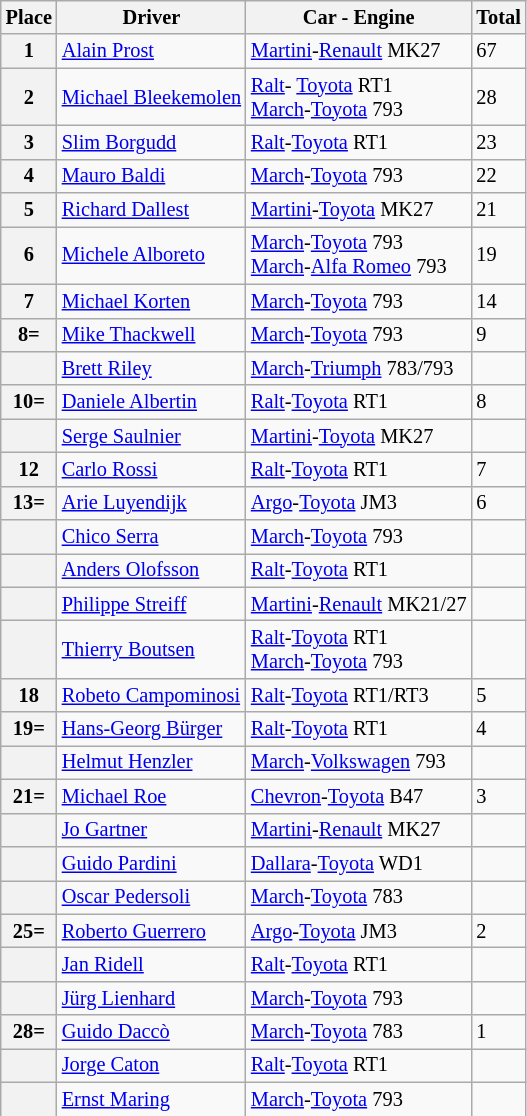<table class="wikitable" style="font-size: 85%;">
<tr>
<th>Place</th>
<th>Driver</th>
<th>Car - Engine</th>
<th>Total</th>
</tr>
<tr>
<th>1</th>
<td> <a href='#'>Alain Prost</a></td>
<td><a href='#'>Martini</a>-<a href='#'>Renault</a> MK27</td>
<td>67</td>
</tr>
<tr>
<th>2</th>
<td> <a href='#'>Michael Bleekemolen</a></td>
<td><a href='#'>Ralt</a>- <a href='#'>Toyota</a>  RT1<br><a href='#'>March</a>-<a href='#'>Toyota</a> 793</td>
<td>28</td>
</tr>
<tr>
<th>3</th>
<td> <a href='#'>Slim Borgudd</a></td>
<td><a href='#'>Ralt</a>-<a href='#'>Toyota</a> RT1</td>
<td>23</td>
</tr>
<tr>
<th>4</th>
<td> <a href='#'>Mauro Baldi</a></td>
<td><a href='#'>March</a>-<a href='#'>Toyota</a> 793</td>
<td>22</td>
</tr>
<tr>
<th>5</th>
<td> <a href='#'>Richard Dallest</a></td>
<td><a href='#'>Martini</a>-<a href='#'>Toyota</a> MK27</td>
<td>21</td>
</tr>
<tr>
<th>6</th>
<td> <a href='#'>Michele Alboreto</a></td>
<td><a href='#'>March</a>-<a href='#'>Toyota</a> 793<br><a href='#'>March</a>-<a href='#'>Alfa Romeo</a> 793</td>
<td>19</td>
</tr>
<tr>
<th>7</th>
<td> <a href='#'>Michael Korten</a></td>
<td><a href='#'>March</a>-<a href='#'>Toyota</a> 793</td>
<td>14</td>
</tr>
<tr>
<th>8=</th>
<td> <a href='#'>Mike Thackwell</a></td>
<td><a href='#'>March</a>-<a href='#'>Toyota</a> 793</td>
<td>9</td>
</tr>
<tr>
<th></th>
<td> <a href='#'>Brett Riley</a></td>
<td><a href='#'>March</a>-<a href='#'>Triumph</a> 783/793</td>
<td></td>
</tr>
<tr>
<th>10=</th>
<td> <a href='#'>Daniele Albertin</a></td>
<td><a href='#'>Ralt</a>-<a href='#'>Toyota</a> RT1</td>
<td>8</td>
</tr>
<tr>
<th></th>
<td> <a href='#'>Serge Saulnier</a></td>
<td><a href='#'>Martini</a>-<a href='#'>Toyota</a> MK27</td>
<td></td>
</tr>
<tr>
<th>12</th>
<td> <a href='#'>Carlo Rossi</a></td>
<td><a href='#'>Ralt</a>-<a href='#'>Toyota</a> RT1</td>
<td>7</td>
</tr>
<tr>
<th>13=</th>
<td> <a href='#'>Arie Luyendijk</a></td>
<td><a href='#'>Argo</a>-<a href='#'>Toyota</a> JM3</td>
<td>6</td>
</tr>
<tr>
<th></th>
<td> <a href='#'>Chico Serra</a></td>
<td><a href='#'>March</a>-<a href='#'>Toyota</a> 793</td>
<td></td>
</tr>
<tr>
<th></th>
<td> <a href='#'>Anders Olofsson</a></td>
<td><a href='#'>Ralt</a>-<a href='#'>Toyota</a> RT1</td>
<td></td>
</tr>
<tr>
<th></th>
<td> <a href='#'>Philippe Streiff</a></td>
<td><a href='#'>Martini</a>-<a href='#'>Renault</a> MK21/27</td>
<td></td>
</tr>
<tr>
<th></th>
<td> <a href='#'>Thierry Boutsen</a></td>
<td><a href='#'>Ralt</a>-<a href='#'>Toyota</a> RT1<br><a href='#'>March</a>-<a href='#'>Toyota</a> 793</td>
<td></td>
</tr>
<tr>
<th>18</th>
<td> <a href='#'>Robeto Campominosi</a></td>
<td><a href='#'>Ralt</a>-<a href='#'>Toyota</a> RT1/RT3</td>
<td>5</td>
</tr>
<tr>
<th>19=</th>
<td> <a href='#'>Hans-Georg Bürger</a></td>
<td><a href='#'>Ralt</a>-<a href='#'>Toyota</a> RT1</td>
<td>4</td>
</tr>
<tr>
<th></th>
<td> <a href='#'>Helmut Henzler</a></td>
<td><a href='#'>March</a>-<a href='#'>Volkswagen</a> 793</td>
<td></td>
</tr>
<tr>
<th>21=</th>
<td> <a href='#'>Michael Roe</a></td>
<td><a href='#'>Chevron</a>-<a href='#'>Toyota</a> B47</td>
<td>3</td>
</tr>
<tr>
<th></th>
<td> <a href='#'>Jo Gartner</a></td>
<td><a href='#'>Martini</a>-<a href='#'>Renault</a> MK27</td>
<td></td>
</tr>
<tr>
<th></th>
<td> <a href='#'>Guido Pardini</a></td>
<td><a href='#'>Dallara</a>-<a href='#'>Toyota</a> WD1</td>
<td></td>
</tr>
<tr>
<th></th>
<td> <a href='#'>Oscar Pedersoli</a></td>
<td><a href='#'>March</a>-<a href='#'>Toyota</a> 783</td>
<td></td>
</tr>
<tr>
<th>25=</th>
<td> <a href='#'>Roberto Guerrero</a></td>
<td><a href='#'>Argo</a>-<a href='#'>Toyota</a> JM3</td>
<td>2</td>
</tr>
<tr>
<th></th>
<td> <a href='#'>Jan Ridell</a></td>
<td><a href='#'>Ralt</a>-<a href='#'>Toyota</a> RT1</td>
<td></td>
</tr>
<tr>
<th></th>
<td> <a href='#'>Jürg Lienhard</a></td>
<td><a href='#'>March</a>-<a href='#'>Toyota</a> 793</td>
<td></td>
</tr>
<tr>
<th>28=</th>
<td> <a href='#'>Guido Daccò</a></td>
<td><a href='#'>March</a>-<a href='#'>Toyota</a> 783</td>
<td>1</td>
</tr>
<tr>
<th></th>
<td> <a href='#'>Jorge Caton</a></td>
<td><a href='#'>Ralt</a>-<a href='#'>Toyota</a> RT1</td>
<td></td>
</tr>
<tr>
<th></th>
<td> <a href='#'>Ernst Maring</a></td>
<td><a href='#'>March</a>-<a href='#'>Toyota</a> 793</td>
<td></td>
</tr>
<tr>
</tr>
</table>
